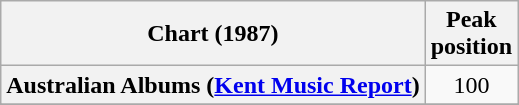<table class="wikitable sortable plainrowheaders" style="text-align:center">
<tr>
<th scope="col">Chart (1987)</th>
<th scope="col">Peak<br>position</th>
</tr>
<tr>
<th scope=row>Australian Albums (<a href='#'>Kent Music Report</a>)</th>
<td align="center">100</td>
</tr>
<tr>
</tr>
<tr>
</tr>
<tr>
</tr>
</table>
